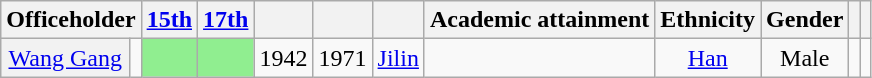<table class="wikitable sortable" style=text-align:center>
<tr>
<th scope=col colspan="2">Officeholder</th>
<th scope=col><a href='#'>15th</a></th>
<th scope=col><a href='#'>17th</a></th>
<th scope=col></th>
<th scope=col></th>
<th scope=col></th>
<th scope=col>Academic attainment</th>
<th scope=col>Ethnicity</th>
<th scope=col>Gender</th>
<th scope=col></th>
<th scope=col class="unsortable"></th>
</tr>
<tr>
<th align="center" scope="row" style="font-weight:normal;"><a href='#'>Wang Gang</a></th>
<td></td>
<td bgcolor = LightGreen></td>
<td bgcolor = LightGreen></td>
<td>1942</td>
<td>1971</td>
<td><a href='#'>Jilin</a></td>
<td></td>
<td><a href='#'>Han</a></td>
<td>Male</td>
<td></td>
<td></td>
</tr>
</table>
